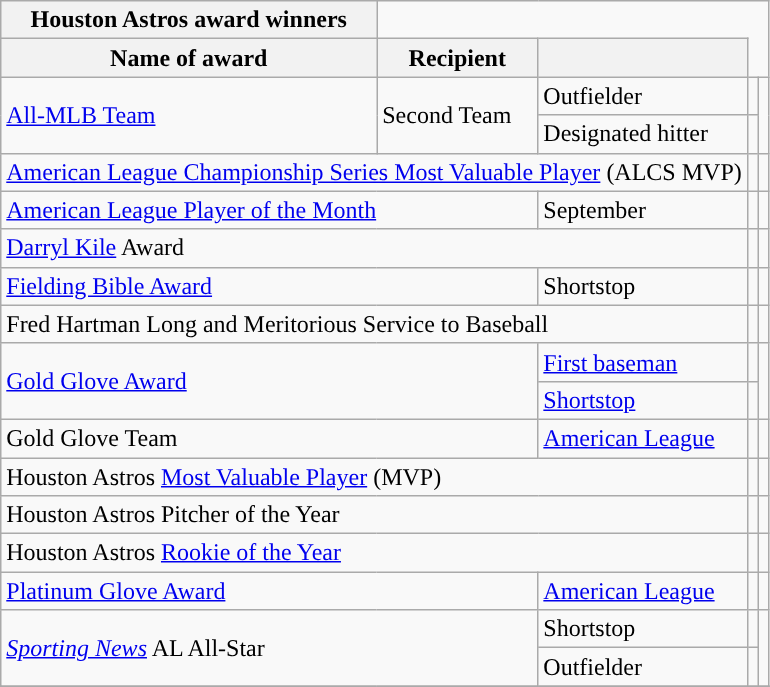<table class="wikitable sortable" margin: 5px; text-align: center;>
<tr>
<th><strong>Houston Astros award winners</strong></th>
</tr>
<tr>
<th>Name of award</th>
<th>Recipient</th>
<th></th>
</tr>
<tr>
<td rowspan="2"><a href='#'>All-MLB Team</a></td>
<td rowspan="2">Second Team</td>
<td>Outfielder</td>
<td align="center"></td>
<td rowspan="2" align="center"></td>
</tr>
<tr>
<td>Designated hitter</td>
<td align="center"></td>
</tr>
<tr>
<td colspan="3"><a href='#'>American League Championship Series Most Valuable Player</a> (ALCS MVP)</td>
<td align="center"></td>
<td align="center"></td>
</tr>
<tr>
<td colspan="2"><a href='#'>American League Player of the Month</a></td>
<td>September</td>
<td align="center"></td>
<td align="center"></td>
</tr>
<tr>
<td colspan="3"><a href='#'>Darryl Kile</a> Award</td>
<td align="center"></td>
<td align="center"></td>
</tr>
<tr>
<td colspan="2"><a href='#'>Fielding Bible Award</a></td>
<td>Shortstop</td>
<td align="center"></td>
<td align="center"></td>
</tr>
<tr>
<td colspan="3">Fred Hartman Long and Meritorious Service to Baseball</td>
<td align="center">   </td>
<td align="center"></td>
</tr>
<tr>
<td colspan="2;" rowspan="2"><a href='#'>Gold Glove Award</a></td>
<td><a href='#'>First baseman</a></td>
<td align="center"></td>
<td align="center" rowspan="2"></td>
</tr>
<tr>
<td><a href='#'>Shortstop</a></td>
<td align="center"></td>
</tr>
<tr>
<td colspan="2">Gold Glove Team</td>
<td><a href='#'>American League</a></td>
<td align="center"></td>
<td align="center"></td>
</tr>
<tr>
<td colspan="3">Houston Astros <a href='#'>Most Valuable Player</a> (MVP)</td>
<td align="center"></td>
<td align="center"></td>
</tr>
<tr>
<td colspan="3">Houston Astros Pitcher of the Year</td>
<td align="center"></td>
<td align="center"></td>
</tr>
<tr>
<td colspan="3">Houston Astros <a href='#'>Rookie of the Year</a></td>
<td align="center"></td>
<td align="center"></td>
</tr>
<tr>
<td colspan="2"><a href='#'>Platinum Glove Award</a></td>
<td><a href='#'>American League</a></td>
<td align="center"></td>
<td align="center"></td>
</tr>
<tr>
<td colspan="2;" rowspan="2"><em><a href='#'>Sporting News</a></em> AL All-Star</td>
<td>Shortstop</td>
<td align="center"></td>
<td align="center" rowspan="2"></td>
</tr>
<tr>
<td>Outfielder</td>
<td align="center"></td>
</tr>
<tr>
</tr>
<tr>
</tr>
</table>
